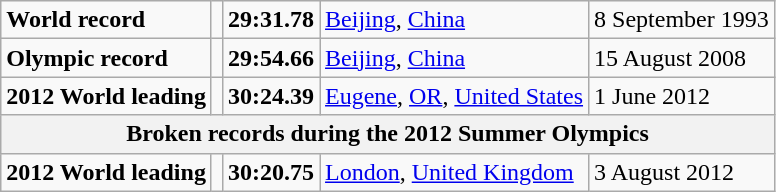<table class="wikitable">
<tr>
<td><strong>World record</strong></td>
<td></td>
<td><strong>29:31.78</strong></td>
<td><a href='#'>Beijing</a>, <a href='#'>China</a></td>
<td>8 September 1993</td>
</tr>
<tr>
<td><strong>Olympic record</strong></td>
<td></td>
<td><strong>29:54.66</strong></td>
<td><a href='#'>Beijing</a>, <a href='#'>China</a></td>
<td>15 August 2008</td>
</tr>
<tr>
<td><strong>2012 World leading</strong></td>
<td></td>
<td><strong>30:24.39</strong></td>
<td><a href='#'>Eugene</a>, <a href='#'>OR</a>, <a href='#'>United States</a></td>
<td>1 June 2012</td>
</tr>
<tr>
<th colspan="5">Broken records during the 2012 Summer Olympics</th>
</tr>
<tr>
<td><strong>2012 World leading</strong></td>
<td></td>
<td><strong>30:20.75</strong></td>
<td><a href='#'>London</a>, <a href='#'>United Kingdom</a></td>
<td>3 August 2012</td>
</tr>
</table>
